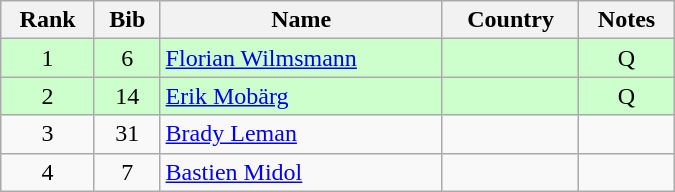<table class="wikitable" style="text-align:center; width:450px">
<tr>
<th>Rank</th>
<th>Bib</th>
<th>Name</th>
<th>Country</th>
<th>Notes</th>
</tr>
<tr bgcolor=ccffcc>
<td>1</td>
<td>6</td>
<td align=left><a href='#'>Florian Wilmsmann</a></td>
<td align=left></td>
<td>Q</td>
</tr>
<tr bgcolor=ccffcc>
<td>2</td>
<td>14</td>
<td align=left><a href='#'>Erik Mobärg</a></td>
<td align=left></td>
<td>Q</td>
</tr>
<tr>
<td>3</td>
<td>31</td>
<td align=left><a href='#'>Brady Leman</a></td>
<td align=left></td>
<td></td>
</tr>
<tr>
<td>4</td>
<td>7</td>
<td align=left><a href='#'>Bastien Midol</a></td>
<td align=left></td>
<td></td>
</tr>
</table>
